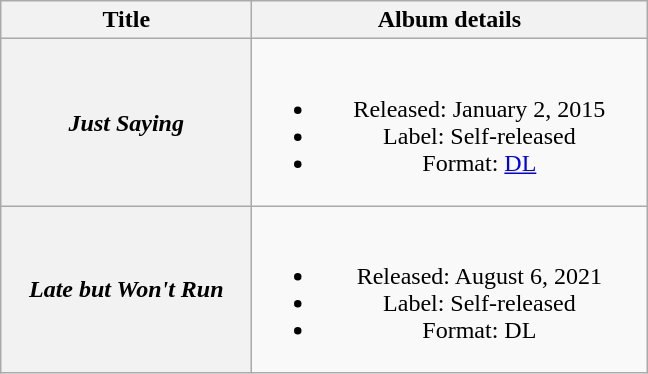<table class="wikitable plainrowheaders" style="text-align:center;">
<tr>
<th scope="col" style="width:10em;">Title</th>
<th scope="col" style="width:16em;">Album details</th>
</tr>
<tr>
<th scope="row"><em>Just Saying</em></th>
<td><br><ul><li>Released: January 2, 2015</li><li>Label: Self-released</li><li>Format: <a href='#'>DL</a></li></ul></td>
</tr>
<tr>
<th scope="row"><em>Late but Won't Run</em></th>
<td><br><ul><li>Released: August 6, 2021</li><li>Label: Self-released</li><li>Format: DL</li></ul></td>
</tr>
</table>
